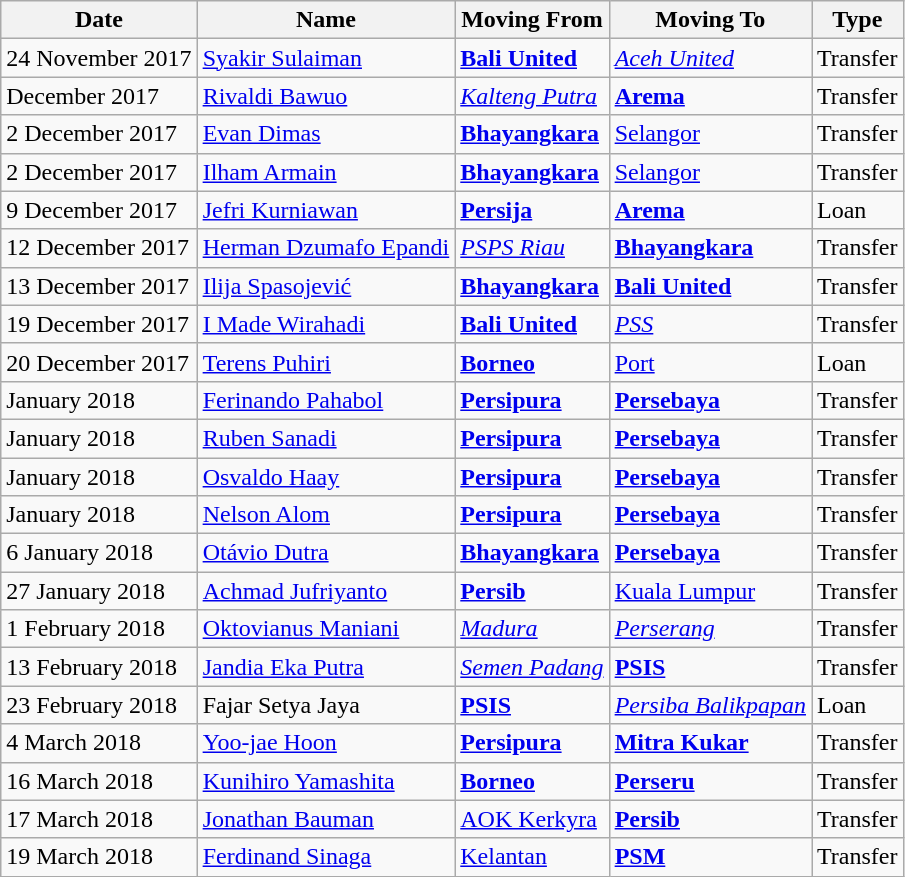<table class="wikitable sortable">
<tr>
<th>Date</th>
<th>Name</th>
<th>Moving From</th>
<th>Moving To</th>
<th>Type</th>
</tr>
<tr>
<td>24 November 2017</td>
<td> <a href='#'>Syakir Sulaiman</a></td>
<td><strong><a href='#'>Bali United</a></strong></td>
<td><em><a href='#'>Aceh United</a></em></td>
<td>Transfer</td>
</tr>
<tr>
<td>December 2017</td>
<td> <a href='#'>Rivaldi Bawuo</a></td>
<td><em><a href='#'>Kalteng Putra</a></em></td>
<td><a href='#'><strong>Arema</strong></a></td>
<td>Transfer</td>
</tr>
<tr>
<td>2 December 2017</td>
<td> <a href='#'>Evan Dimas</a></td>
<td><strong><a href='#'>Bhayangkara</a></strong></td>
<td> <a href='#'>Selangor</a></td>
<td>Transfer</td>
</tr>
<tr>
<td>2 December 2017</td>
<td> <a href='#'>Ilham Armain</a></td>
<td><strong><a href='#'>Bhayangkara</a></strong></td>
<td> <a href='#'>Selangor</a></td>
<td>Transfer</td>
</tr>
<tr>
<td>9 December 2017</td>
<td> <a href='#'>Jefri Kurniawan</a></td>
<td><strong><a href='#'>Persija</a></strong></td>
<td><a href='#'><strong>Arema</strong></a></td>
<td>Loan</td>
</tr>
<tr>
<td>12 December 2017</td>
<td> <a href='#'>Herman Dzumafo Epandi</a></td>
<td><em><a href='#'>PSPS Riau</a></em></td>
<td><strong><a href='#'>Bhayangkara</a></strong></td>
<td>Transfer</td>
</tr>
<tr>
<td>13 December 2017</td>
<td> <a href='#'>Ilija Spasojević</a></td>
<td><strong><a href='#'>Bhayangkara</a></strong></td>
<td><strong><a href='#'>Bali United</a></strong></td>
<td>Transfer</td>
</tr>
<tr>
<td>19 December 2017</td>
<td> <a href='#'>I Made Wirahadi</a></td>
<td><strong><a href='#'>Bali United</a></strong></td>
<td><a href='#'><em>PSS</em></a></td>
<td>Transfer</td>
</tr>
<tr>
<td>20 December 2017</td>
<td> <a href='#'>Terens Puhiri</a></td>
<td><strong><a href='#'>Borneo</a></strong></td>
<td> <a href='#'>Port</a></td>
<td>Loan</td>
</tr>
<tr>
<td>January 2018</td>
<td> <a href='#'>Ferinando Pahabol</a></td>
<td><strong><a href='#'>Persipura</a></strong></td>
<td><strong><a href='#'>Persebaya</a></strong></td>
<td>Transfer</td>
</tr>
<tr>
<td>January 2018</td>
<td> <a href='#'>Ruben Sanadi</a></td>
<td><strong><a href='#'>Persipura</a></strong></td>
<td><strong><a href='#'>Persebaya</a></strong></td>
<td>Transfer</td>
</tr>
<tr>
<td>January 2018</td>
<td> <a href='#'>Osvaldo Haay</a></td>
<td><strong><a href='#'>Persipura</a></strong></td>
<td><strong><a href='#'>Persebaya</a></strong></td>
<td>Transfer</td>
</tr>
<tr>
<td>January 2018</td>
<td> <a href='#'>Nelson Alom</a></td>
<td><strong><a href='#'>Persipura</a></strong></td>
<td><strong><a href='#'>Persebaya</a></strong></td>
<td>Transfer</td>
</tr>
<tr>
<td>6 January 2018</td>
<td> <a href='#'>Otávio Dutra</a></td>
<td><strong><a href='#'>Bhayangkara</a></strong></td>
<td><strong><a href='#'>Persebaya</a></strong></td>
<td>Transfer</td>
</tr>
<tr>
<td>27 January 2018</td>
<td> <a href='#'>Achmad Jufriyanto</a></td>
<td><strong><a href='#'>Persib</a></strong></td>
<td> <a href='#'>Kuala Lumpur</a></td>
<td>Transfer</td>
</tr>
<tr>
<td>1 February 2018</td>
<td> <a href='#'>Oktovianus Maniani</a></td>
<td><em><a href='#'>Madura</a></em></td>
<td><em><a href='#'>Perserang</a></em></td>
<td>Transfer</td>
</tr>
<tr>
<td>13 February 2018</td>
<td> <a href='#'>Jandia Eka Putra</a></td>
<td><a href='#'><em>Semen Padang</em></a></td>
<td><strong><a href='#'>PSIS</a></strong></td>
<td>Transfer</td>
</tr>
<tr>
<td>23 February 2018</td>
<td> Fajar Setya Jaya</td>
<td><strong><a href='#'>PSIS</a></strong></td>
<td><em><a href='#'>Persiba Balikpapan</a></em></td>
<td>Loan</td>
</tr>
<tr>
<td>4 March 2018</td>
<td> <a href='#'>Yoo-jae Hoon</a></td>
<td><strong><a href='#'>Persipura</a></strong></td>
<td><strong><a href='#'>Mitra Kukar</a></strong></td>
<td>Transfer</td>
</tr>
<tr>
<td>16 March 2018</td>
<td> <a href='#'>Kunihiro Yamashita</a></td>
<td><strong><a href='#'>Borneo</a></strong></td>
<td><strong><a href='#'>Perseru</a></strong></td>
<td>Transfer</td>
</tr>
<tr>
<td>17 March 2018</td>
<td> <a href='#'>Jonathan Bauman</a></td>
<td> <a href='#'>AOK Kerkyra</a></td>
<td><strong><a href='#'>Persib</a></strong></td>
<td>Transfer</td>
</tr>
<tr>
<td>19 March 2018</td>
<td> <a href='#'>Ferdinand Sinaga</a></td>
<td> <a href='#'>Kelantan</a></td>
<td><a href='#'><strong>PSM</strong></a></td>
<td>Transfer</td>
</tr>
</table>
